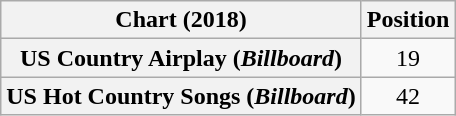<table class="wikitable sortable plainrowheaders" style="text-align:center">
<tr>
<th scope="col">Chart (2018)</th>
<th scope="col">Position</th>
</tr>
<tr>
<th scope="row">US Country Airplay (<em>Billboard</em>)</th>
<td>19</td>
</tr>
<tr>
<th scope="row">US Hot Country Songs (<em>Billboard</em>)</th>
<td>42</td>
</tr>
</table>
